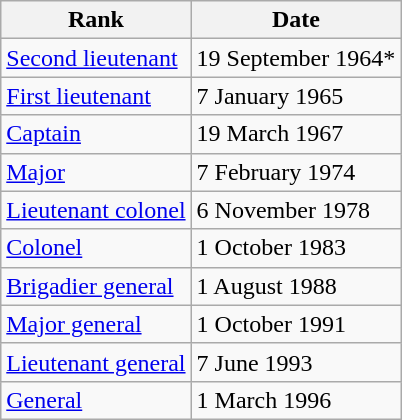<table class="wikitable">
<tr>
<th>Rank</th>
<th>Date</th>
</tr>
<tr>
<td> <a href='#'>Second lieutenant</a></td>
<td>19 September 1964*</td>
</tr>
<tr>
<td> <a href='#'>First lieutenant</a></td>
<td>7 January 1965</td>
</tr>
<tr>
<td> <a href='#'>Captain</a></td>
<td>19 March 1967</td>
</tr>
<tr>
<td> <a href='#'>Major</a></td>
<td>7 February 1974</td>
</tr>
<tr>
<td> <a href='#'>Lieutenant colonel</a></td>
<td>6 November 1978</td>
</tr>
<tr>
<td> <a href='#'>Colonel</a></td>
<td>1 October 1983</td>
</tr>
<tr>
<td> <a href='#'>Brigadier general</a></td>
<td>1 August 1988</td>
</tr>
<tr>
<td> <a href='#'>Major general</a></td>
<td>1 October 1991</td>
</tr>
<tr>
<td> <a href='#'>Lieutenant general</a></td>
<td>7 June 1993</td>
</tr>
<tr>
<td> <a href='#'>General</a></td>
<td>1 March 1996</td>
</tr>
</table>
